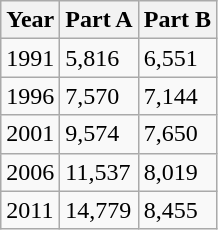<table class="wikitable">
<tr>
<th>Year</th>
<th>Part A</th>
<th>Part B</th>
</tr>
<tr>
<td>1991</td>
<td>5,816</td>
<td>6,551</td>
</tr>
<tr>
<td>1996</td>
<td>7,570</td>
<td>7,144</td>
</tr>
<tr>
<td>2001</td>
<td>9,574</td>
<td>7,650</td>
</tr>
<tr>
<td>2006</td>
<td>11,537</td>
<td>8,019</td>
</tr>
<tr>
<td>2011</td>
<td>14,779</td>
<td>8,455</td>
</tr>
</table>
